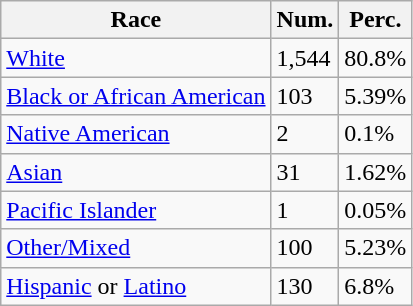<table class="wikitable">
<tr>
<th>Race</th>
<th>Num.</th>
<th>Perc.</th>
</tr>
<tr>
<td><a href='#'>White</a></td>
<td>1,544</td>
<td>80.8%</td>
</tr>
<tr>
<td><a href='#'>Black or African American</a></td>
<td>103</td>
<td>5.39%</td>
</tr>
<tr>
<td><a href='#'>Native American</a></td>
<td>2</td>
<td>0.1%</td>
</tr>
<tr>
<td><a href='#'>Asian</a></td>
<td>31</td>
<td>1.62%</td>
</tr>
<tr>
<td><a href='#'>Pacific Islander</a></td>
<td>1</td>
<td>0.05%</td>
</tr>
<tr>
<td><a href='#'>Other/Mixed</a></td>
<td>100</td>
<td>5.23%</td>
</tr>
<tr>
<td><a href='#'>Hispanic</a> or <a href='#'>Latino</a></td>
<td>130</td>
<td>6.8%</td>
</tr>
</table>
